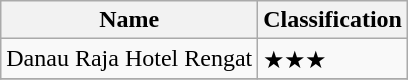<table class="wikitable">
<tr>
<th>Name</th>
<th>Classification</th>
</tr>
<tr>
<td>Danau Raja Hotel Rengat</td>
<td>★★★</td>
</tr>
<tr>
</tr>
</table>
